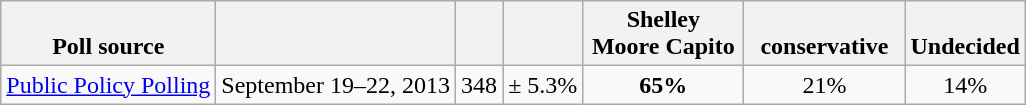<table class="wikitable" style="text-align:center">
<tr valign= bottom>
<th>Poll source</th>
<th></th>
<th></th>
<th></th>
<th style="width:100px;">Shelley <br>Moore Capito</th>
<th style="width:100px;"><br>conservative</th>
<th>Undecided</th>
</tr>
<tr>
<td align=left><a href='#'>Public Policy Polling</a></td>
<td>September 19–22, 2013</td>
<td>348</td>
<td>± 5.3%</td>
<td><strong>65%</strong></td>
<td>21%</td>
<td>14%</td>
</tr>
</table>
